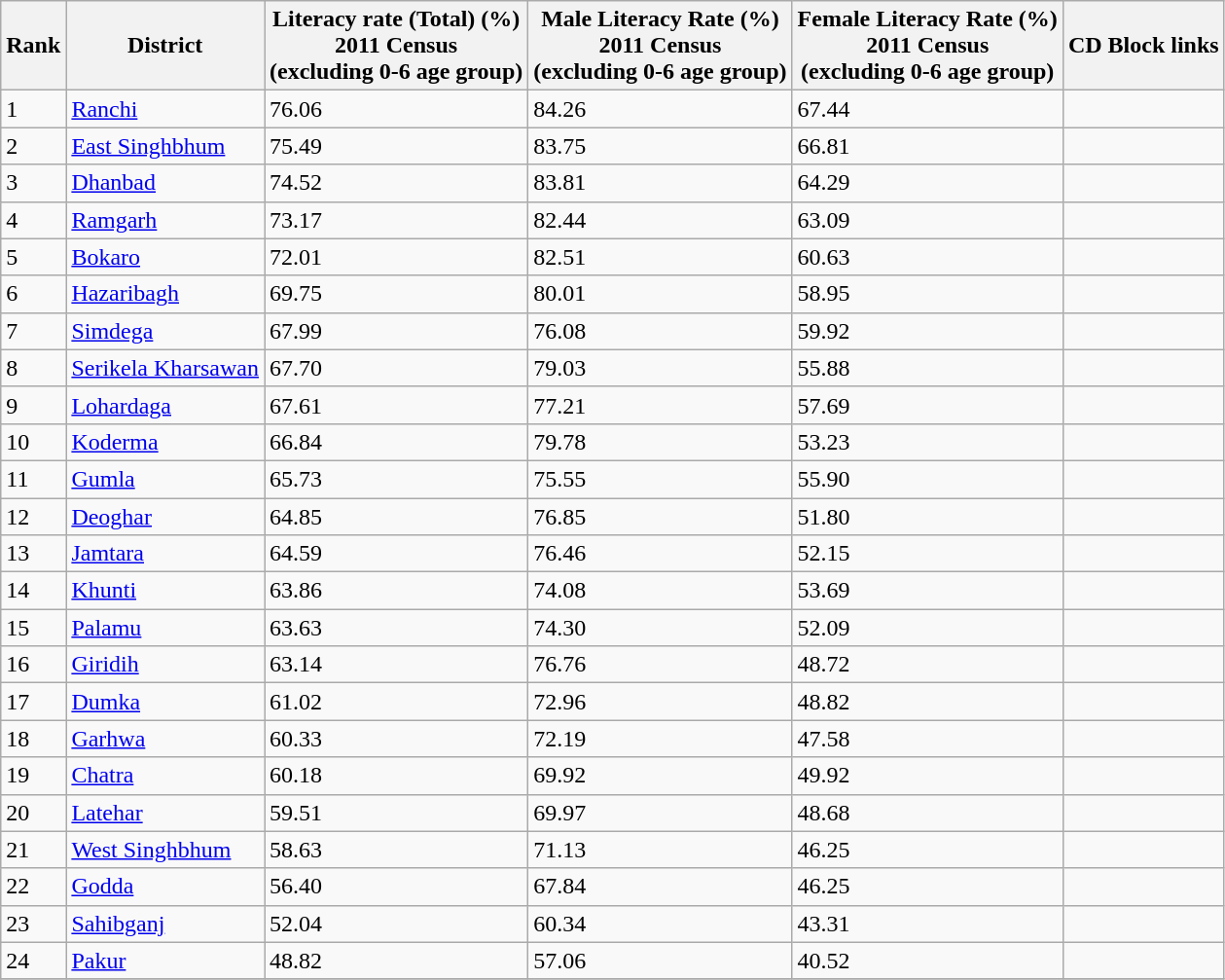<table class="wikitable sortable">
<tr>
<th>Rank</th>
<th>District</th>
<th>Literacy rate (Total) (%) <br> 2011 Census <br> (excluding 0-6 age group)</th>
<th>Male Literacy Rate (%)<br> 2011 Census <br> (excluding 0-6 age group)</th>
<th>Female Literacy Rate (%) <br> 2011 Census <br> (excluding 0-6 age group)</th>
<th>CD Block links</th>
</tr>
<tr>
<td>1</td>
<td><a href='#'>Ranchi</a></td>
<td>76.06</td>
<td>84.26</td>
<td>67.44</td>
<td></td>
</tr>
<tr>
<td>2</td>
<td><a href='#'>East Singhbhum</a></td>
<td>75.49</td>
<td>83.75</td>
<td>66.81</td>
<td></td>
</tr>
<tr>
<td>3</td>
<td><a href='#'>Dhanbad</a></td>
<td>74.52</td>
<td>83.81</td>
<td>64.29</td>
<td></td>
</tr>
<tr>
<td>4</td>
<td><a href='#'>Ramgarh</a></td>
<td>73.17</td>
<td>82.44</td>
<td>63.09</td>
<td></td>
</tr>
<tr>
<td>5</td>
<td><a href='#'>Bokaro</a></td>
<td>72.01</td>
<td>82.51</td>
<td>60.63</td>
<td></td>
</tr>
<tr>
<td>6</td>
<td><a href='#'>Hazaribagh</a></td>
<td>69.75</td>
<td>80.01</td>
<td>58.95</td>
<td></td>
</tr>
<tr>
<td>7</td>
<td><a href='#'>Simdega</a></td>
<td>67.99</td>
<td>76.08</td>
<td>59.92</td>
<td></td>
</tr>
<tr>
<td>8</td>
<td><a href='#'>Serikela Kharsawan</a></td>
<td>67.70</td>
<td>79.03</td>
<td>55.88</td>
<td></td>
</tr>
<tr>
<td>9</td>
<td><a href='#'>Lohardaga</a></td>
<td>67.61</td>
<td>77.21</td>
<td>57.69</td>
<td></td>
</tr>
<tr>
<td>10</td>
<td><a href='#'>Koderma</a></td>
<td>66.84</td>
<td>79.78</td>
<td>53.23</td>
<td></td>
</tr>
<tr>
<td>11</td>
<td><a href='#'>Gumla</a></td>
<td>65.73</td>
<td>75.55</td>
<td>55.90</td>
<td></td>
</tr>
<tr>
<td>12</td>
<td><a href='#'>Deoghar</a></td>
<td>64.85</td>
<td>76.85</td>
<td>51.80</td>
<td></td>
</tr>
<tr>
<td>13</td>
<td><a href='#'>Jamtara</a></td>
<td>64.59</td>
<td>76.46</td>
<td>52.15</td>
<td></td>
</tr>
<tr>
<td>14</td>
<td><a href='#'>Khunti</a></td>
<td>63.86</td>
<td>74.08</td>
<td>53.69</td>
<td></td>
</tr>
<tr>
<td>15</td>
<td><a href='#'>Palamu</a></td>
<td>63.63</td>
<td>74.30</td>
<td>52.09</td>
<td></td>
</tr>
<tr>
<td>16</td>
<td><a href='#'>Giridih</a></td>
<td>63.14</td>
<td>76.76</td>
<td>48.72</td>
<td></td>
</tr>
<tr>
<td>17</td>
<td><a href='#'>Dumka</a></td>
<td>61.02</td>
<td>72.96</td>
<td>48.82</td>
<td></td>
</tr>
<tr>
<td>18</td>
<td><a href='#'>Garhwa</a></td>
<td>60.33</td>
<td>72.19</td>
<td>47.58</td>
<td></td>
</tr>
<tr>
<td>19</td>
<td><a href='#'>Chatra</a></td>
<td>60.18</td>
<td>69.92</td>
<td>49.92</td>
<td></td>
</tr>
<tr>
<td>20</td>
<td><a href='#'>Latehar</a></td>
<td>59.51</td>
<td>69.97</td>
<td>48.68</td>
<td></td>
</tr>
<tr>
<td>21</td>
<td><a href='#'>West Singhbhum</a></td>
<td>58.63</td>
<td>71.13</td>
<td>46.25</td>
<td></td>
</tr>
<tr>
<td>22</td>
<td><a href='#'>Godda</a></td>
<td>56.40</td>
<td>67.84</td>
<td>46.25</td>
<td></td>
</tr>
<tr>
<td>23</td>
<td><a href='#'>Sahibganj</a></td>
<td>52.04</td>
<td>60.34</td>
<td>43.31</td>
<td></td>
</tr>
<tr>
<td>24</td>
<td><a href='#'>Pakur</a></td>
<td>48.82</td>
<td>57.06</td>
<td>40.52</td>
<td></td>
</tr>
<tr>
</tr>
</table>
